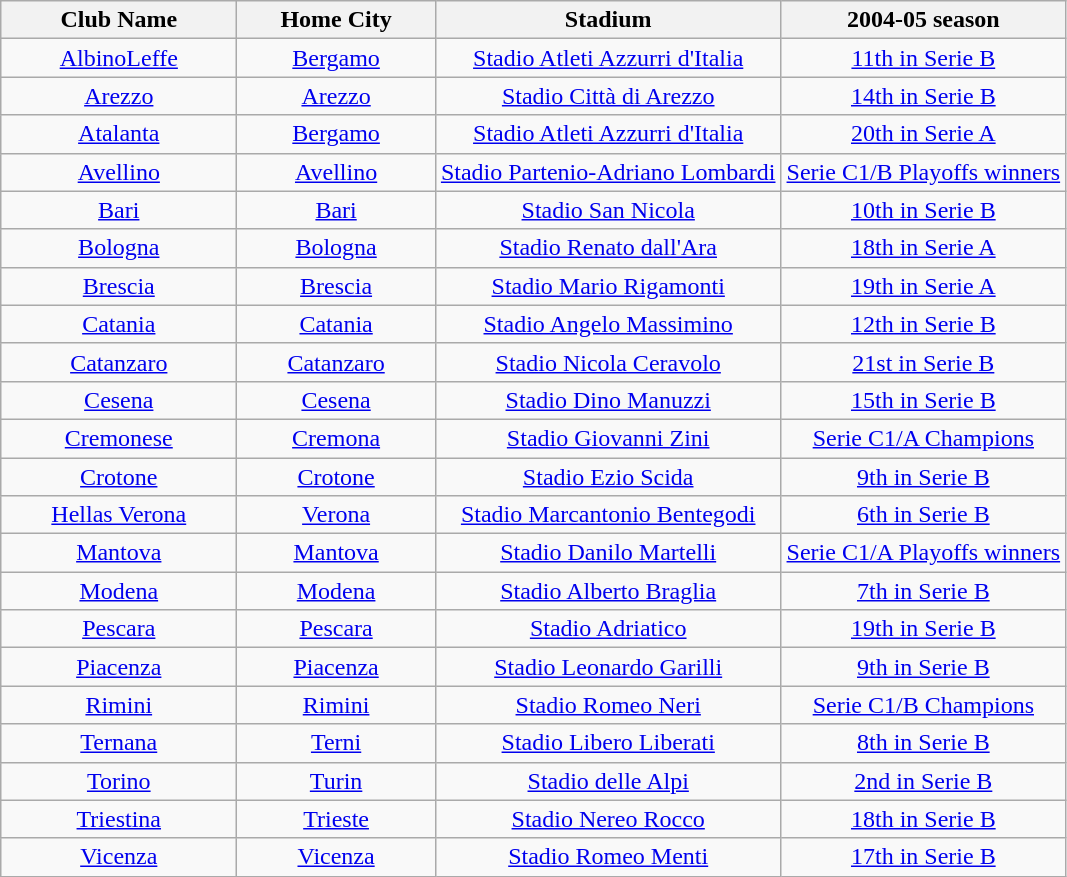<table class="wikitable" style="text-align: center;">
<tr>
<th width="150">Club Name</th>
<th width="125">Home City</th>
<th>Stadium</th>
<th>2004-05 season</th>
</tr>
<tr>
<td><a href='#'>AlbinoLeffe</a></td>
<td><a href='#'>Bergamo</a></td>
<td><a href='#'>Stadio Atleti Azzurri d'Italia</a></td>
<td><a href='#'>11th in Serie B</a></td>
</tr>
<tr>
<td><a href='#'>Arezzo</a></td>
<td><a href='#'>Arezzo</a></td>
<td><a href='#'>Stadio Città di Arezzo</a></td>
<td><a href='#'>14th in Serie B</a></td>
</tr>
<tr>
<td><a href='#'>Atalanta</a></td>
<td><a href='#'>Bergamo</a></td>
<td><a href='#'>Stadio Atleti Azzurri d'Italia</a></td>
<td><a href='#'>20th in Serie A</a></td>
</tr>
<tr>
<td><a href='#'>Avellino</a></td>
<td><a href='#'>Avellino</a></td>
<td><a href='#'>Stadio Partenio-Adriano Lombardi</a></td>
<td><a href='#'>Serie C1/B Playoffs winners</a></td>
</tr>
<tr>
<td><a href='#'>Bari</a></td>
<td><a href='#'>Bari</a></td>
<td><a href='#'>Stadio San Nicola</a></td>
<td><a href='#'>10th in Serie B</a></td>
</tr>
<tr>
<td><a href='#'>Bologna</a></td>
<td><a href='#'>Bologna</a></td>
<td><a href='#'>Stadio Renato dall'Ara</a></td>
<td><a href='#'>18th in Serie A</a></td>
</tr>
<tr>
<td><a href='#'>Brescia</a></td>
<td><a href='#'>Brescia</a></td>
<td><a href='#'>Stadio Mario Rigamonti</a></td>
<td><a href='#'>19th in Serie A</a></td>
</tr>
<tr>
<td><a href='#'>Catania</a></td>
<td><a href='#'>Catania</a></td>
<td><a href='#'>Stadio Angelo Massimino</a></td>
<td><a href='#'>12th in Serie B</a></td>
</tr>
<tr>
<td><a href='#'>Catanzaro</a></td>
<td><a href='#'>Catanzaro</a></td>
<td><a href='#'>Stadio Nicola Ceravolo</a></td>
<td><a href='#'>21st in Serie B</a></td>
</tr>
<tr>
<td><a href='#'>Cesena</a></td>
<td><a href='#'>Cesena</a></td>
<td><a href='#'>Stadio Dino Manuzzi</a></td>
<td><a href='#'>15th in Serie B</a></td>
</tr>
<tr>
<td><a href='#'>Cremonese</a></td>
<td><a href='#'>Cremona</a></td>
<td><a href='#'>Stadio Giovanni Zini</a></td>
<td><a href='#'>Serie C1/A Champions</a></td>
</tr>
<tr>
<td><a href='#'>Crotone</a></td>
<td><a href='#'>Crotone</a></td>
<td><a href='#'>Stadio Ezio Scida</a></td>
<td><a href='#'>9th in Serie B</a></td>
</tr>
<tr>
<td><a href='#'>Hellas Verona</a></td>
<td><a href='#'>Verona</a></td>
<td><a href='#'>Stadio Marcantonio Bentegodi</a></td>
<td><a href='#'>6th in Serie B</a></td>
</tr>
<tr>
<td><a href='#'>Mantova</a></td>
<td><a href='#'>Mantova</a></td>
<td><a href='#'>Stadio Danilo Martelli</a></td>
<td><a href='#'>Serie C1/A Playoffs winners</a></td>
</tr>
<tr>
<td><a href='#'>Modena</a></td>
<td><a href='#'>Modena</a></td>
<td><a href='#'>Stadio Alberto Braglia</a></td>
<td><a href='#'>7th in Serie B</a></td>
</tr>
<tr>
<td><a href='#'>Pescara</a></td>
<td><a href='#'>Pescara</a></td>
<td><a href='#'>Stadio Adriatico</a></td>
<td><a href='#'>19th in Serie B</a></td>
</tr>
<tr>
<td><a href='#'>Piacenza</a></td>
<td><a href='#'>Piacenza</a></td>
<td><a href='#'>Stadio Leonardo Garilli</a></td>
<td><a href='#'>9th in Serie B</a></td>
</tr>
<tr>
<td><a href='#'>Rimini</a></td>
<td><a href='#'>Rimini</a></td>
<td><a href='#'>Stadio Romeo Neri</a></td>
<td><a href='#'>Serie C1/B Champions</a></td>
</tr>
<tr>
<td><a href='#'>Ternana</a></td>
<td><a href='#'>Terni</a></td>
<td><a href='#'>Stadio Libero Liberati</a></td>
<td><a href='#'>8th in Serie B</a></td>
</tr>
<tr>
<td><a href='#'>Torino</a></td>
<td><a href='#'>Turin</a></td>
<td><a href='#'>Stadio delle Alpi</a></td>
<td><a href='#'>2nd in Serie B</a></td>
</tr>
<tr>
<td><a href='#'>Triestina</a></td>
<td><a href='#'>Trieste</a></td>
<td><a href='#'>Stadio Nereo Rocco</a></td>
<td><a href='#'>18th in Serie B</a></td>
</tr>
<tr>
<td><a href='#'>Vicenza</a></td>
<td><a href='#'>Vicenza</a></td>
<td><a href='#'>Stadio Romeo Menti</a></td>
<td><a href='#'>17th in Serie B</a></td>
</tr>
</table>
